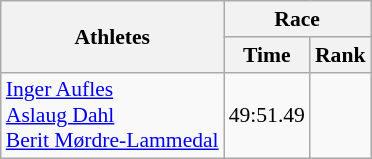<table class="wikitable" border="1" style="font-size:90%">
<tr>
<th rowspan=2>Athletes</th>
<th colspan=2>Race</th>
</tr>
<tr>
<th>Time</th>
<th>Rank</th>
</tr>
<tr>
<td><a href='#'>Inger Aufles</a><br><a href='#'>Aslaug Dahl</a><br><a href='#'>Berit Mørdre-Lammedal</a></td>
<td align=center>49:51.49</td>
<td align=center></td>
</tr>
</table>
